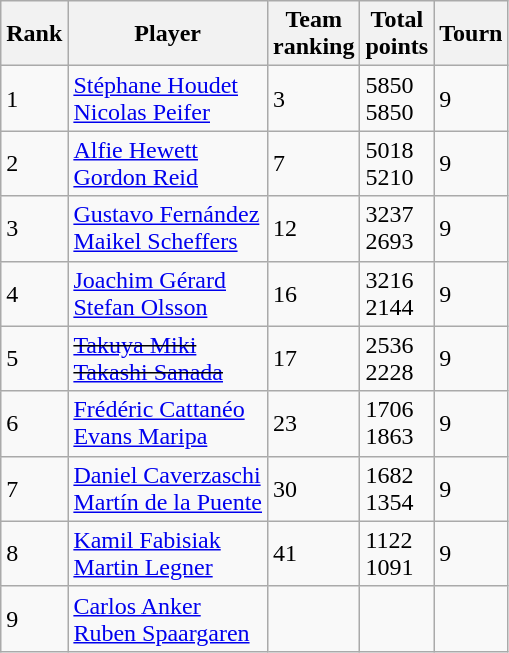<table class=wikitable text-align:center>
<tr>
<th>Rank</th>
<th>Player</th>
<th>Team<br>ranking</th>
<th>Total<br>points</th>
<th>Tourn</th>
</tr>
<tr>
<td>1</td>
<td align="left"> <a href='#'>Stéphane Houdet</a><br> <a href='#'>Nicolas Peifer</a></td>
<td>3</td>
<td>5850<br>5850</td>
<td>9</td>
</tr>
<tr>
<td>2</td>
<td align="left"> <a href='#'>Alfie Hewett</a><br> <a href='#'>Gordon Reid</a></td>
<td>7</td>
<td>5018<br>5210</td>
<td>9</td>
</tr>
<tr>
<td>3</td>
<td align="left"> <a href='#'>Gustavo Fernández</a><br> <a href='#'>Maikel Scheffers</a></td>
<td>12</td>
<td>3237<br>2693</td>
<td>9</td>
</tr>
<tr>
<td>4</td>
<td align="left"> <a href='#'>Joachim Gérard</a><br> <a href='#'>Stefan Olsson</a></td>
<td>16</td>
<td>3216<br>2144</td>
<td>9</td>
</tr>
<tr>
<td>5</td>
<td align="left"> <s><a href='#'>Takuya Miki</a></s><br> <s><a href='#'>Takashi Sanada</a></s></td>
<td>17</td>
<td>2536<br>2228</td>
<td>9</td>
</tr>
<tr>
<td>6</td>
<td align="left"> <a href='#'>Frédéric Cattanéo</a><br> <a href='#'>Evans Maripa</a></td>
<td>23</td>
<td>1706<br>1863</td>
<td>9</td>
</tr>
<tr>
<td>7</td>
<td align="left"> <a href='#'>Daniel Caverzaschi</a><br> <a href='#'>Martín de la Puente</a></td>
<td>30</td>
<td>1682<br>1354</td>
<td>9</td>
</tr>
<tr>
<td>8</td>
<td align="left"> <a href='#'>Kamil Fabisiak</a><br> <a href='#'>Martin Legner</a></td>
<td>41</td>
<td>1122<br>1091</td>
<td>9</td>
</tr>
<tr>
<td>9</td>
<td align="left"> <a href='#'>Carlos Anker</a><br> <a href='#'>Ruben Spaargaren</a></td>
<td></td>
<td></td>
<td></td>
</tr>
</table>
